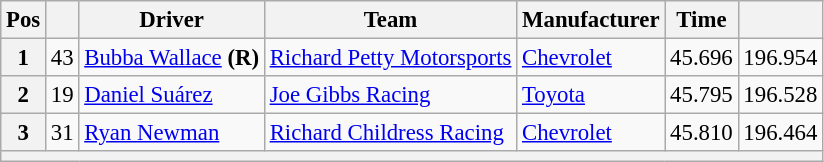<table class="wikitable" style="font-size:95%">
<tr>
<th>Pos</th>
<th></th>
<th>Driver</th>
<th>Team</th>
<th>Manufacturer</th>
<th>Time</th>
<th></th>
</tr>
<tr>
<th>1</th>
<td>43</td>
<td><a href='#'>Bubba Wallace</a> <strong>(R)</strong></td>
<td><a href='#'>Richard Petty Motorsports</a></td>
<td><a href='#'>Chevrolet</a></td>
<td>45.696</td>
<td>196.954</td>
</tr>
<tr>
<th>2</th>
<td>19</td>
<td><a href='#'>Daniel Suárez</a></td>
<td><a href='#'>Joe Gibbs Racing</a></td>
<td><a href='#'>Toyota</a></td>
<td>45.795</td>
<td>196.528</td>
</tr>
<tr>
<th>3</th>
<td>31</td>
<td><a href='#'>Ryan Newman</a></td>
<td><a href='#'>Richard Childress Racing</a></td>
<td><a href='#'>Chevrolet</a></td>
<td>45.810</td>
<td>196.464</td>
</tr>
<tr>
<th colspan="7"></th>
</tr>
</table>
